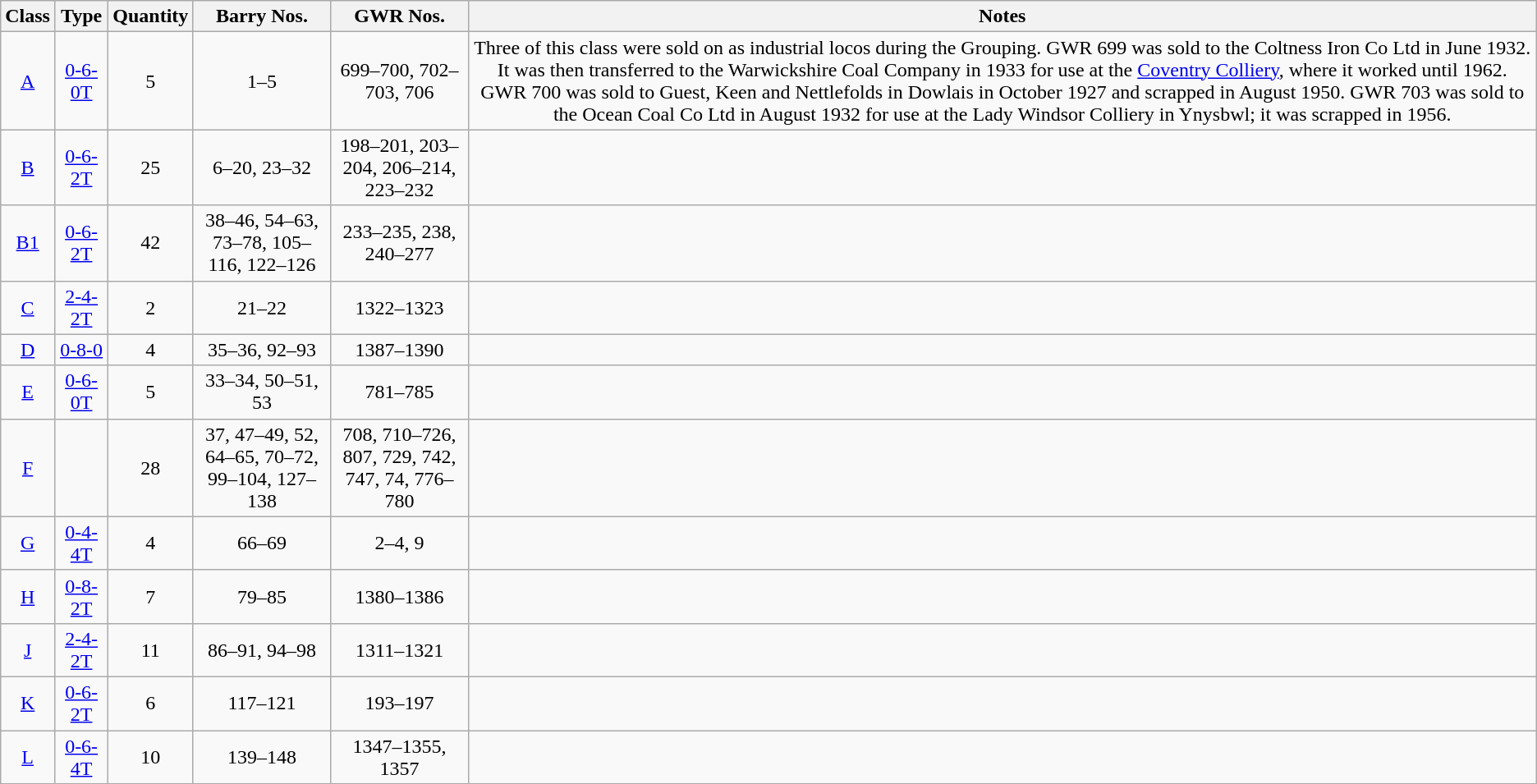<table class=wikitable style=text-align:center>
<tr>
<th>Class</th>
<th>Type</th>
<th>Quantity</th>
<th>Barry Nos.</th>
<th>GWR Nos.</th>
<th>Notes</th>
</tr>
<tr>
<td><a href='#'>A</a></td>
<td><a href='#'>0-6-0T</a></td>
<td>5</td>
<td>1–5</td>
<td>699–700, 702–703, 706</td>
<td>Three of this class were sold on as industrial locos during the Grouping.  GWR 699 was sold to the Coltness Iron Co Ltd in June 1932.  It was then transferred to the Warwickshire Coal Company in 1933 for use at the <a href='#'>Coventry Colliery</a>, where it worked until 1962.  GWR 700 was sold to Guest, Keen and Nettlefolds in Dowlais in October 1927 and scrapped in August 1950.  GWR 703 was sold to the Ocean Coal Co Ltd in August 1932 for use at the Lady Windsor Colliery in Ynysbwl; it was scrapped in 1956.</td>
</tr>
<tr>
<td><a href='#'>B</a></td>
<td><a href='#'>0-6-2T</a></td>
<td>25</td>
<td>6–20, 23–32</td>
<td>198–201, 203–204, 206–214, 223–232</td>
<td></td>
</tr>
<tr>
<td><a href='#'>B1</a></td>
<td><a href='#'>0-6-2T</a></td>
<td>42</td>
<td>38–46, 54–63, 73–78, 105–116, 122–126</td>
<td>233–235, 238, 240–277</td>
<td></td>
</tr>
<tr>
<td><a href='#'>C</a></td>
<td><a href='#'>2-4-2T</a></td>
<td>2</td>
<td>21–22</td>
<td>1322–1323</td>
<td></td>
</tr>
<tr>
<td><a href='#'>D</a></td>
<td><a href='#'>0-8-0</a></td>
<td>4</td>
<td>35–36, 92–93</td>
<td>1387–1390</td>
<td></td>
</tr>
<tr>
<td><a href='#'>E</a></td>
<td><a href='#'>0-6-0T</a></td>
<td>5</td>
<td>33–34, 50–51, 53</td>
<td>781–785</td>
<td></td>
</tr>
<tr>
<td><a href='#'>F</a></td>
<td></td>
<td>28</td>
<td>37, 47–49, 52, 64–65, 70–72, 99–104, 127–138</td>
<td>708, 710–726, 807, 729, 742, 747, 74, 776–780</td>
<td></td>
</tr>
<tr>
<td><a href='#'>G</a></td>
<td><a href='#'>0-4-4T</a></td>
<td>4</td>
<td>66–69</td>
<td>2–4, 9</td>
<td></td>
</tr>
<tr>
<td><a href='#'>H</a></td>
<td><a href='#'>0-8-2T</a></td>
<td>7</td>
<td>79–85</td>
<td>1380–1386</td>
<td></td>
</tr>
<tr>
<td><a href='#'>J</a></td>
<td><a href='#'>2-4-2T</a></td>
<td>11</td>
<td>86–91, 94–98</td>
<td>1311–1321</td>
<td></td>
</tr>
<tr>
<td><a href='#'>K</a></td>
<td><a href='#'>0-6-2T</a></td>
<td>6</td>
<td>117–121</td>
<td>193–197</td>
<td></td>
</tr>
<tr>
<td><a href='#'>L</a></td>
<td><a href='#'>0-6-4T</a></td>
<td>10</td>
<td>139–148</td>
<td>1347–1355, 1357</td>
<td></td>
</tr>
</table>
